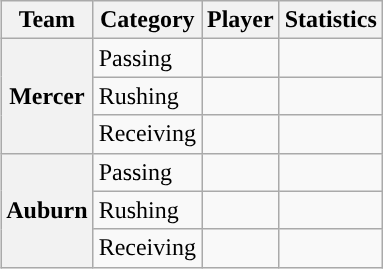<table class="wikitable" style="float:right">
<tr>
<th>Team</th>
<th>Category</th>
<th>Player</th>
<th>Statistics</th>
</tr>
<tr>
<th rowspan=3>Mercer</th>
<td>Passing</td>
<td></td>
<td></td>
</tr>
<tr>
<td>Rushing</td>
<td></td>
<td></td>
</tr>
<tr>
<td>Receiving</td>
<td></td>
<td></td>
</tr>
<tr>
<th rowspan=3>Auburn</th>
<td>Passing</td>
<td></td>
<td></td>
</tr>
<tr>
<td>Rushing</td>
<td></td>
<td></td>
</tr>
<tr>
<td>Receiving</td>
<td></td>
<td></td>
</tr>
</table>
